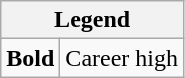<table class="wikitable mw-collapsible mw-collapsed">
<tr>
<th colspan="2">Legend</th>
</tr>
<tr>
<td><strong>Bold</strong></td>
<td>Career high</td>
</tr>
</table>
